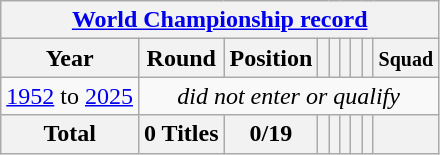<table class="wikitable" style="text-align: center;">
<tr>
<th colspan=9><a href='#'>World Championship record</a></th>
</tr>
<tr>
<th>Year</th>
<th>Round</th>
<th>Position</th>
<th></th>
<th></th>
<th></th>
<th></th>
<th></th>
<th><small>Squad</small></th>
</tr>
<tr>
<td> <a href='#'>1952</a> to  <a href='#'>2025</a></td>
<td colspan=8 rowspan=1 align=center><em>did not enter or qualify</em></td>
</tr>
<tr>
<th>Total</th>
<th>0 Titles</th>
<th>0/19</th>
<th></th>
<th></th>
<th></th>
<th></th>
<th></th>
<th></th>
</tr>
</table>
